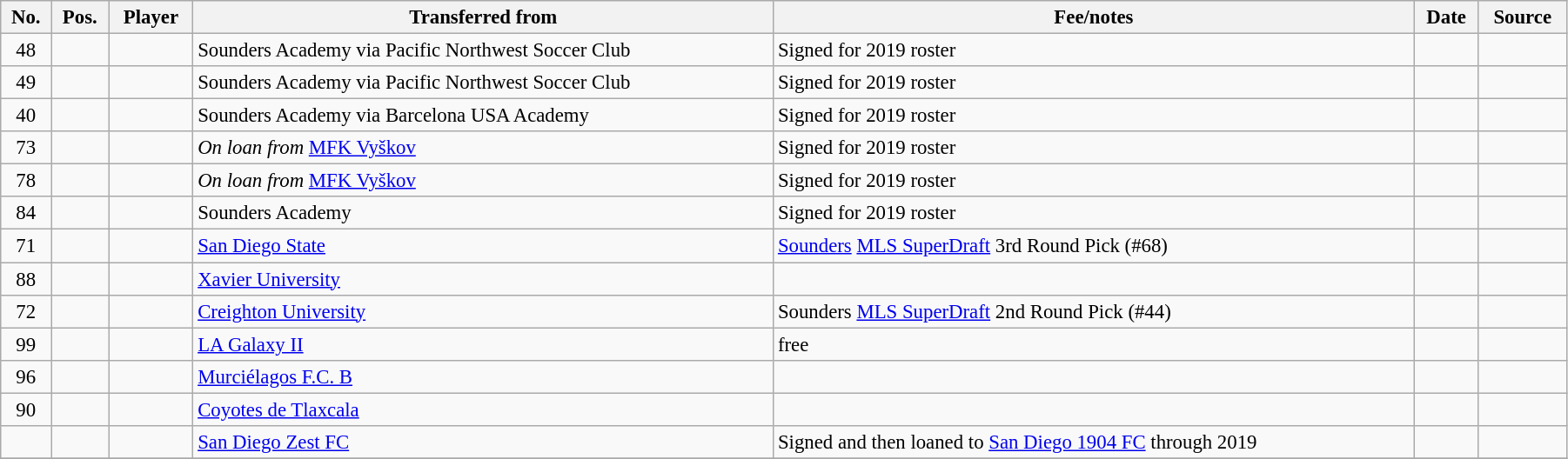<table class="wikitable sortable" style="width:95%; text-align:center; font-size:95%; text-align:left;">
<tr>
<th>No.</th>
<th><strong>Pos.</strong></th>
<th><strong>Player</strong></th>
<th><strong>Transferred from</strong></th>
<th><strong>Fee/notes</strong></th>
<th><strong>Date</strong></th>
<th>Source</th>
</tr>
<tr>
<td align=center>48</td>
<td align=center></td>
<td></td>
<td> Sounders Academy via Pacific Northwest Soccer Club</td>
<td>Signed for 2019 roster</td>
<td></td>
<td></td>
</tr>
<tr>
<td align=center>49</td>
<td align=center></td>
<td></td>
<td> Sounders Academy via Pacific Northwest Soccer Club</td>
<td>Signed for 2019 roster</td>
<td></td>
<td></td>
</tr>
<tr>
<td align=center>40</td>
<td align=center></td>
<td></td>
<td> Sounders Academy via Barcelona USA Academy</td>
<td>Signed for 2019 roster</td>
<td></td>
<td></td>
</tr>
<tr>
<td align=center>73</td>
<td align=center></td>
<td></td>
<td> <em>On loan from</em> <a href='#'>MFK Vyškov</a></td>
<td>Signed for 2019 roster</td>
<td></td>
<td></td>
</tr>
<tr>
<td align=center>78</td>
<td align=center></td>
<td></td>
<td> <em>On loan from</em> <a href='#'>MFK Vyškov</a></td>
<td>Signed for 2019 roster</td>
<td></td>
<td></td>
</tr>
<tr>
<td align=center>84</td>
<td align=center></td>
<td></td>
<td> Sounders Academy</td>
<td>Signed for 2019 roster</td>
<td></td>
<td></td>
</tr>
<tr>
<td align=center>71</td>
<td align=center></td>
<td></td>
<td> <a href='#'>San Diego State</a></td>
<td><a href='#'>Sounders</a> <a href='#'>MLS SuperDraft</a> 3rd Round Pick (#68)</td>
<td></td>
<td></td>
</tr>
<tr>
<td align=center>88</td>
<td align=center></td>
<td></td>
<td> <a href='#'>Xavier University</a></td>
<td></td>
<td></td>
<td></td>
</tr>
<tr>
<td align=center>72</td>
<td align=center></td>
<td></td>
<td> <a href='#'>Creighton University</a></td>
<td>Sounders <a href='#'>MLS SuperDraft</a> 2nd Round Pick (#44)</td>
<td></td>
<td></td>
</tr>
<tr>
<td align=center>99</td>
<td align=center></td>
<td></td>
<td> <a href='#'>LA Galaxy II</a></td>
<td>free</td>
<td></td>
<td></td>
</tr>
<tr>
<td align=center>96</td>
<td align=center></td>
<td></td>
<td> <a href='#'>Murciélagos F.C. B</a></td>
<td></td>
<td></td>
<td></td>
</tr>
<tr>
<td align=center>90</td>
<td align=center></td>
<td></td>
<td> <a href='#'>Coyotes de Tlaxcala</a></td>
<td></td>
<td></td>
<td></td>
</tr>
<tr>
<td align=center></td>
<td align=center></td>
<td></td>
<td> <a href='#'>San Diego Zest FC</a></td>
<td>Signed and then loaned to <a href='#'>San Diego 1904 FC</a> through 2019</td>
<td></td>
<td></td>
</tr>
<tr>
</tr>
</table>
